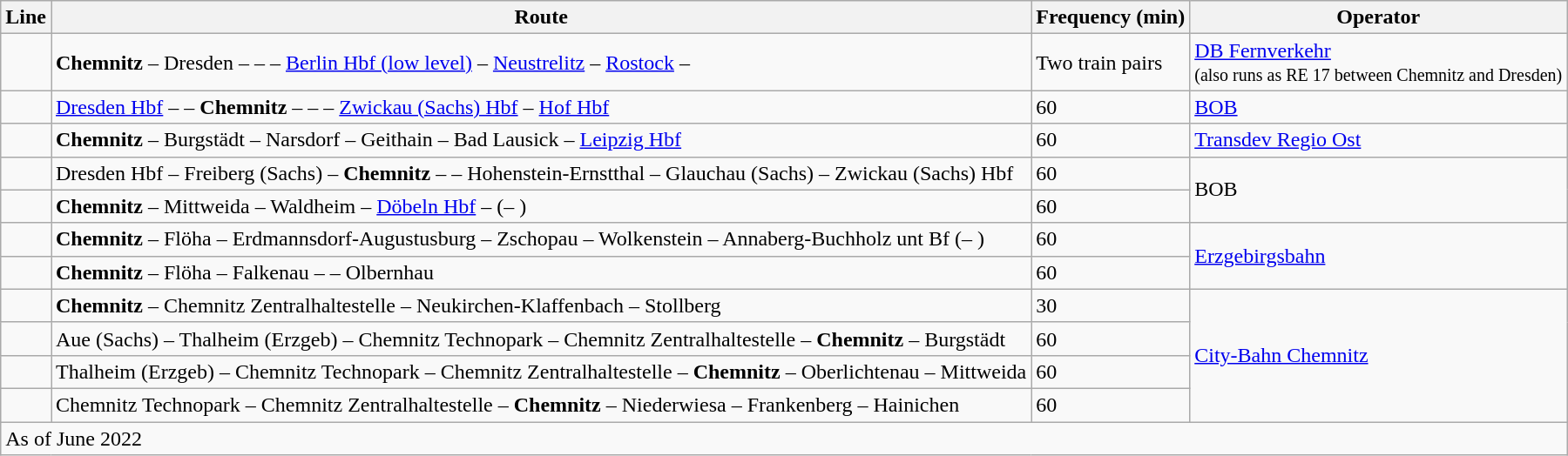<table class="wikitable">
<tr>
<th>Line</th>
<th>Route</th>
<th>Frequency (min)</th>
<th>Operator</th>
</tr>
<tr>
<td align="center"></td>
<td><strong>Chemnitz</strong> – Dresden –  –  – <a href='#'>Berlin Hbf (low level)</a> – <a href='#'>Neustrelitz</a> – <a href='#'>Rostock</a> – </td>
<td>Two train pairs</td>
<td><a href='#'>DB Fernverkehr</a> <small><br>(also runs as RE 17 between Chemnitz and Dresden)</small></td>
</tr>
<tr>
<td align="center"></td>
<td><a href='#'>Dresden Hbf</a> –  – <strong>Chemnitz</strong> –  –  – <a href='#'>Zwickau (Sachs) Hbf</a> – <a href='#'>Hof Hbf</a></td>
<td>60</td>
<td><a href='#'>BOB</a></td>
</tr>
<tr>
<td align="center"></td>
<td><strong>Chemnitz</strong> – Burgstädt – Narsdorf – Geithain – Bad Lausick – <a href='#'>Leipzig Hbf</a></td>
<td>60</td>
<td><a href='#'>Transdev Regio Ost</a></td>
</tr>
<tr>
<td align="center"></td>
<td>Dresden Hbf – Freiberg (Sachs) – <strong>Chemnitz</strong> –  – Hohenstein-Ernstthal – Glauchau (Sachs) – Zwickau (Sachs) Hbf</td>
<td>60</td>
<td rowspan="2">BOB</td>
</tr>
<tr>
<td align="center"></td>
<td><strong>Chemnitz</strong> – Mittweida – Waldheim – <a href='#'>Döbeln Hbf</a> –  (– )</td>
<td>60</td>
</tr>
<tr>
<td align="center"></td>
<td><strong>Chemnitz</strong> – Flöha – Erdmannsdorf-Augustusburg – Zschopau – Wolkenstein – Annaberg-Buchholz unt Bf (– )</td>
<td>60</td>
<td rowspan="2"><a href='#'>Erzgebirgsbahn</a></td>
</tr>
<tr>
<td align="center"></td>
<td><strong>Chemnitz</strong> – Flöha – Falkenau –  – Olbernhau</td>
<td>60</td>
</tr>
<tr>
<td align="center"></td>
<td><strong>Chemnitz</strong> – Chemnitz Zentralhaltestelle – Neukirchen-Klaffenbach – Stollberg</td>
<td>30</td>
<td rowspan="4"><a href='#'>City-Bahn Chemnitz</a></td>
</tr>
<tr>
<td align="center"></td>
<td>Aue (Sachs) – Thalheim (Erzgeb) – Chemnitz Technopark – Chemnitz Zentralhaltestelle – <strong>Chemnitz</strong> – Burgstädt</td>
<td>60</td>
</tr>
<tr>
<td align="center"></td>
<td>Thalheim (Erzgeb) – Chemnitz Technopark – Chemnitz Zentralhaltestelle – <strong>Chemnitz</strong> – Oberlichtenau – Mittweida</td>
<td>60</td>
</tr>
<tr>
<td align="center"></td>
<td>Chemnitz Technopark – Chemnitz Zentralhaltestelle – <strong>Chemnitz</strong> – Niederwiesa – Frankenberg – Hainichen</td>
<td>60</td>
</tr>
<tr>
<td colspan="4">As of June 2022</td>
</tr>
</table>
